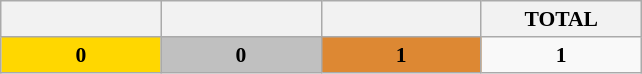<table class="wikitable" style="font-size:90%">
<tr>
<th style="width:100px;"></th>
<th style="width:100px;"></th>
<th style="width:100px;"></th>
<th style="width:100px;">TOTAL</th>
</tr>
<tr>
<td style="text-align:center; background:gold;"><strong>0</strong></td>
<td style="text-align:center; background:silver;"><strong>0</strong></td>
<td style="text-align:center; background:#d83;"><strong>1</strong></td>
<td style="text-align:center;"><strong>1</strong></td>
</tr>
</table>
